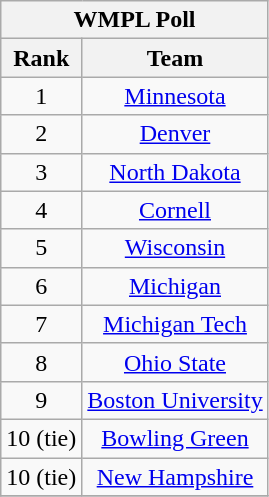<table class="wikitable" style="text-align:center;">
<tr>
<th colspan=2><strong>WMPL Poll</strong></th>
</tr>
<tr>
<th>Rank</th>
<th>Team</th>
</tr>
<tr>
<td>1</td>
<td><a href='#'>Minnesota</a></td>
</tr>
<tr>
<td>2</td>
<td><a href='#'>Denver</a></td>
</tr>
<tr>
<td>3</td>
<td><a href='#'>North Dakota</a></td>
</tr>
<tr>
<td>4</td>
<td><a href='#'>Cornell</a></td>
</tr>
<tr>
<td>5</td>
<td><a href='#'>Wisconsin</a></td>
</tr>
<tr>
<td>6</td>
<td><a href='#'>Michigan</a></td>
</tr>
<tr>
<td>7</td>
<td><a href='#'>Michigan Tech</a></td>
</tr>
<tr>
<td>8</td>
<td><a href='#'>Ohio State</a></td>
</tr>
<tr>
<td>9</td>
<td><a href='#'>Boston University</a></td>
</tr>
<tr>
<td>10 (tie)</td>
<td><a href='#'>Bowling Green</a></td>
</tr>
<tr>
<td>10 (tie)</td>
<td><a href='#'>New Hampshire</a></td>
</tr>
<tr>
</tr>
</table>
